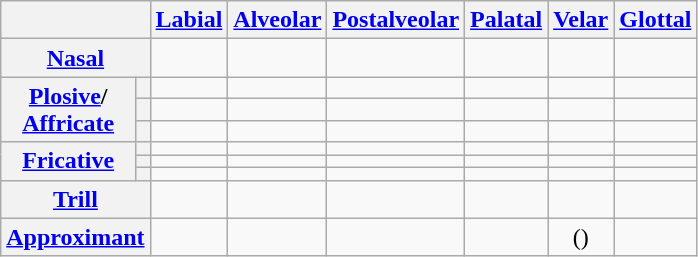<table class="wikitable" style="text-align:center;">
<tr>
<th colspan="2"></th>
<th><a href='#'>Labial</a></th>
<th><a href='#'>Alveolar</a></th>
<th><a href='#'>Postalveolar</a></th>
<th><a href='#'>Palatal</a></th>
<th><a href='#'>Velar</a></th>
<th><a href='#'>Glottal</a></th>
</tr>
<tr>
<th colspan="2"><a href='#'>Nasal</a></th>
<td></td>
<td></td>
<td></td>
<td></td>
<td></td>
<td></td>
</tr>
<tr>
<th rowspan="3"><a href='#'>Plosive</a>/<br><a href='#'>Affricate</a></th>
<th></th>
<td></td>
<td></td>
<td></td>
<td></td>
<td></td>
<td></td>
</tr>
<tr>
<th></th>
<td></td>
<td></td>
<td></td>
<td></td>
<td></td>
<td></td>
</tr>
<tr>
<th></th>
<td></td>
<td></td>
<td></td>
<td></td>
<td></td>
<td></td>
</tr>
<tr>
<th rowspan="3"><a href='#'>Fricative</a></th>
<th></th>
<td></td>
<td></td>
<td></td>
<td></td>
<td></td>
<td></td>
</tr>
<tr>
<th></th>
<td></td>
<td></td>
<td></td>
<td></td>
<td></td>
<td></td>
</tr>
<tr>
<th></th>
<td></td>
<td></td>
<td></td>
<td></td>
<td></td>
<td></td>
</tr>
<tr>
<th colspan="2"><a href='#'>Trill</a></th>
<td></td>
<td></td>
<td></td>
<td></td>
<td></td>
<td></td>
</tr>
<tr>
<th colspan="2"><a href='#'>Approximant</a></th>
<td></td>
<td></td>
<td></td>
<td></td>
<td>()</td>
<td></td>
</tr>
</table>
